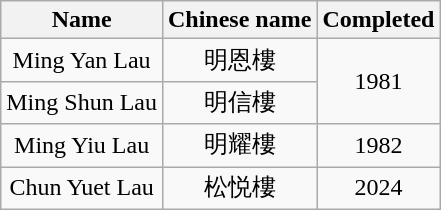<table class="wikitable" style="text-align: center">
<tr>
<th>Name</th>
<th>Chinese name</th>
<th>Completed</th>
</tr>
<tr>
<td>Ming Yan Lau</td>
<td>明恩樓</td>
<td rowspan="2">1981</td>
</tr>
<tr>
<td>Ming Shun Lau</td>
<td>明信樓</td>
</tr>
<tr>
<td>Ming Yiu Lau</td>
<td>明耀樓</td>
<td>1982</td>
</tr>
<tr>
<td>Chun Yuet Lau</td>
<td>松悦樓</td>
<td>2024</td>
</tr>
</table>
